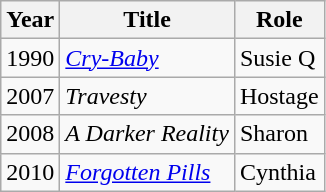<table class="wikitable">
<tr>
<th>Year</th>
<th>Title</th>
<th>Role</th>
</tr>
<tr>
<td>1990</td>
<td><em><a href='#'>Cry-Baby</a></em></td>
<td>Susie Q</td>
</tr>
<tr>
<td>2007</td>
<td><em>Travesty</em></td>
<td>Hostage</td>
</tr>
<tr>
<td>2008</td>
<td><em>A Darker Reality</em></td>
<td>Sharon</td>
</tr>
<tr>
<td>2010</td>
<td><em><a href='#'>Forgotten Pills</a></em></td>
<td>Cynthia</td>
</tr>
</table>
